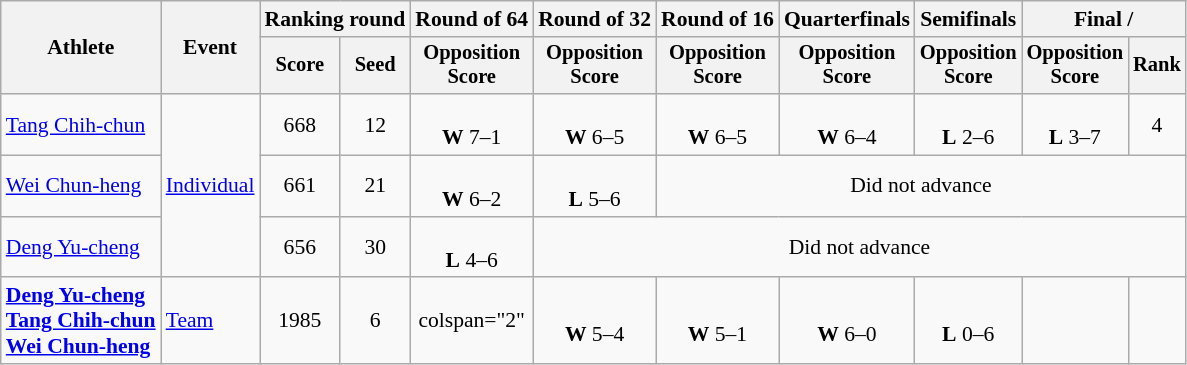<table class="wikitable" style="font-size:90%; text-align:center">
<tr>
<th rowspan="2">Athlete</th>
<th rowspan="2">Event</th>
<th colspan="2">Ranking round</th>
<th>Round of 64</th>
<th>Round of 32</th>
<th>Round of 16</th>
<th>Quarterfinals</th>
<th>Semifinals</th>
<th colspan="2">Final / </th>
</tr>
<tr style="font-size:95%">
<th>Score</th>
<th>Seed</th>
<th>Opposition<br>Score</th>
<th>Opposition<br>Score</th>
<th>Opposition<br>Score</th>
<th>Opposition<br>Score</th>
<th>Opposition<br>Score</th>
<th>Opposition<br>Score</th>
<th>Rank</th>
</tr>
<tr>
<td align="left"><a href='#'>Tang Chih-chun</a></td>
<td align="left" rowspan="3"><a href='#'>Individual</a></td>
<td>668</td>
<td>12</td>
<td><br><strong>W</strong> 7–1</td>
<td><br><strong>W</strong> 6–5</td>
<td><br><strong>W</strong> 6–5</td>
<td><br><strong>W</strong> 6–4</td>
<td><br><strong>L</strong> 2–6</td>
<td><br><strong>L</strong> 3–7</td>
<td>4</td>
</tr>
<tr>
<td align="left"><a href='#'>Wei Chun-heng</a></td>
<td>661</td>
<td>21</td>
<td><br><strong>W</strong> 6–2</td>
<td><br><strong>L</strong> 5–6</td>
<td colspan=5>Did not advance</td>
</tr>
<tr>
<td align="left"><a href='#'>Deng Yu-cheng</a></td>
<td>656</td>
<td>30</td>
<td><br><strong>L</strong> 4–6</td>
<td colspan=6>Did not advance</td>
</tr>
<tr>
<td align="left"><strong><a href='#'>Deng Yu-cheng</a><br><a href='#'>Tang Chih-chun</a><br><a href='#'>Wei Chun-heng</a></strong></td>
<td align="left"><a href='#'>Team</a></td>
<td>1985</td>
<td>6</td>
<td>colspan="2" </td>
<td><br><strong>W</strong> 5–4</td>
<td><br><strong>W</strong> 5–1</td>
<td><br><strong>W</strong> 6–0</td>
<td><br><strong>L</strong> 0–6</td>
<td></td>
</tr>
</table>
